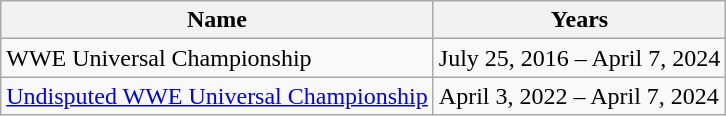<table class="wikitable">
<tr>
<th>Name</th>
<th>Years</th>
</tr>
<tr>
<td>WWE Universal Championship</td>
<td>July 25, 2016 – April 7, 2024</td>
</tr>
<tr>
<td><a href='#'>Undisputed WWE Universal Championship</a></td>
<td>April 3, 2022 – April 7, 2024</td>
</tr>
</table>
